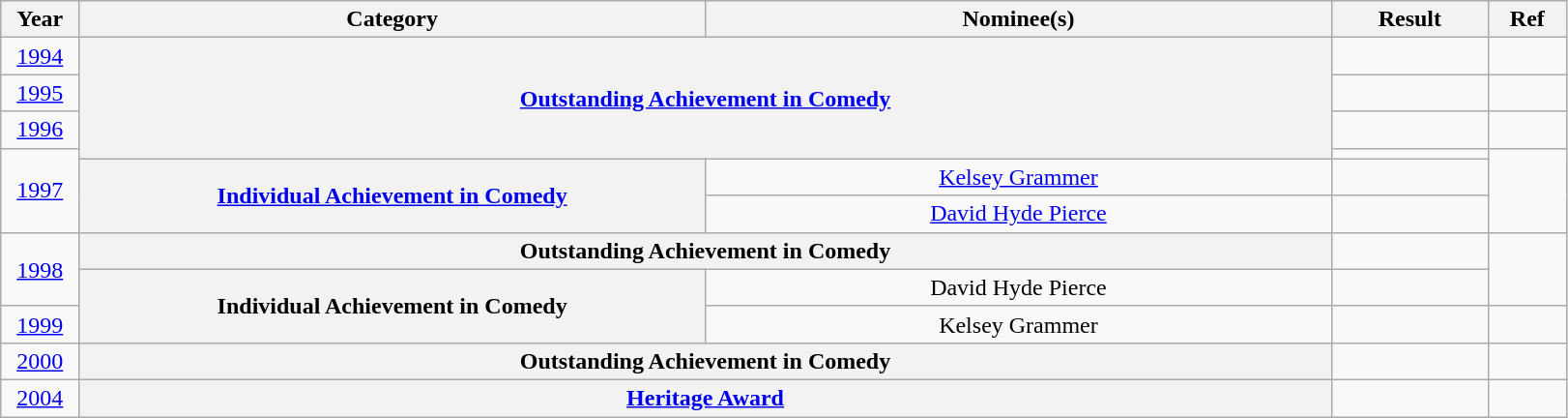<table class="wikitable plainrowheaders" style="font-size: 100%; text-align:center" width=85.5%>
<tr>
<th scope="col" width="5%">Year</th>
<th scope="col" width="40%">Category</th>
<th scope="col" width="40%">Nominee(s)</th>
<th scope="col" width="10%">Result</th>
<th scope="col" width="5%">Ref</th>
</tr>
<tr>
<td><a href='#'>1994</a></td>
<th scope="row" style="text-align:center" rowspan="4" colspan="2"><a href='#'>Outstanding Achievement in Comedy</a></th>
<td></td>
<td></td>
</tr>
<tr>
<td><a href='#'>1995</a></td>
<td></td>
<td></td>
</tr>
<tr>
<td><a href='#'>1996</a></td>
<td></td>
<td></td>
</tr>
<tr>
<td rowspan="3"><a href='#'>1997</a></td>
<td></td>
<td rowspan="3"></td>
</tr>
<tr>
<th scope="row" style="text-align:center" rowspan="2"><a href='#'>Individual Achievement in Comedy</a></th>
<td><a href='#'>Kelsey Grammer</a></td>
<td></td>
</tr>
<tr>
<td><a href='#'>David Hyde Pierce</a></td>
<td></td>
</tr>
<tr>
<td rowspan="2"><a href='#'>1998</a></td>
<th scope="row" style="text-align:center" colspan="2">Outstanding Achievement in Comedy</th>
<td></td>
<td rowspan="2"></td>
</tr>
<tr>
<th scope="row" style="text-align:center" rowspan="2">Individual Achievement in Comedy</th>
<td>David Hyde Pierce</td>
<td></td>
</tr>
<tr>
<td><a href='#'>1999</a></td>
<td>Kelsey Grammer</td>
<td></td>
<td></td>
</tr>
<tr>
<td><a href='#'>2000</a></td>
<th scope="row" style="text-align:center" colspan="2">Outstanding Achievement in Comedy</th>
<td></td>
<td></td>
</tr>
<tr>
<td><a href='#'>2004</a></td>
<th scope="row" style="text-align:center" colspan="2"><a href='#'>Heritage Award</a></th>
<td></td>
<td></td>
</tr>
</table>
